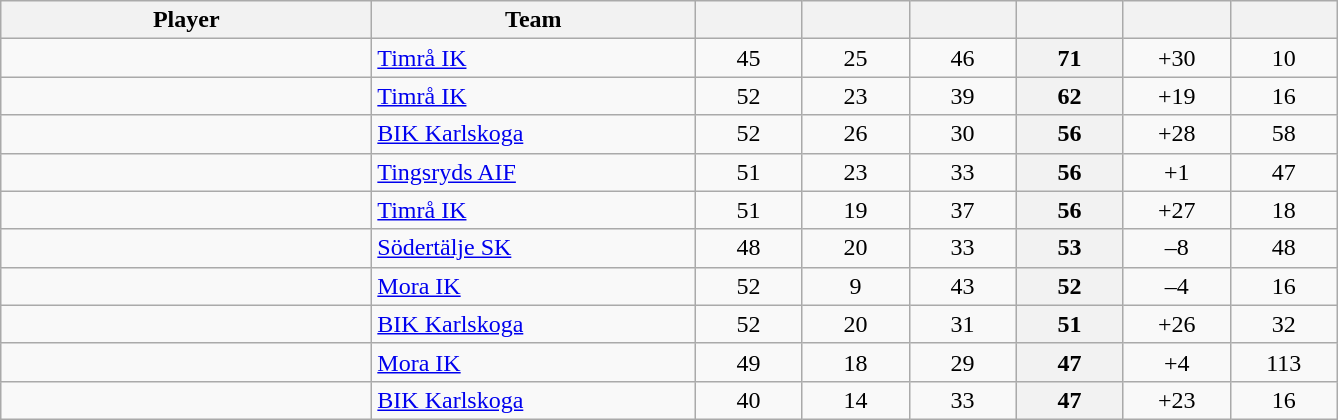<table class="wikitable sortable" style="text-align: center">
<tr>
<th style="width: 15em;">Player</th>
<th style="width: 13em;">Team</th>
<th style="width: 4em;"></th>
<th style="width: 4em;"></th>
<th style="width: 4em;"></th>
<th style="width: 4em;"></th>
<th style="width: 4em;"></th>
<th style="width: 4em;"></th>
</tr>
<tr>
<td style="text-align:left;"> </td>
<td style="text-align:left;"><a href='#'>Timrå IK</a></td>
<td>45</td>
<td>25</td>
<td>46</td>
<th>71</th>
<td>+30</td>
<td>10</td>
</tr>
<tr>
<td style="text-align:left;"> </td>
<td style="text-align:left;"><a href='#'>Timrå IK</a></td>
<td>52</td>
<td>23</td>
<td>39</td>
<th>62</th>
<td>+19</td>
<td>16</td>
</tr>
<tr>
<td style="text-align:left;"> </td>
<td style="text-align:left;"><a href='#'>BIK Karlskoga</a></td>
<td>52</td>
<td>26</td>
<td>30</td>
<th>56</th>
<td>+28</td>
<td>58</td>
</tr>
<tr>
<td style="text-align:left;"> </td>
<td style="text-align:left;"><a href='#'>Tingsryds AIF</a></td>
<td>51</td>
<td>23</td>
<td>33</td>
<th>56</th>
<td>+1</td>
<td>47</td>
</tr>
<tr>
<td style="text-align:left;"> </td>
<td style="text-align:left;"><a href='#'>Timrå IK</a></td>
<td>51</td>
<td>19</td>
<td>37</td>
<th>56</th>
<td>+27</td>
<td>18</td>
</tr>
<tr>
<td style="text-align:left;"> </td>
<td style="text-align:left;"><a href='#'>Södertälje SK</a></td>
<td>48</td>
<td>20</td>
<td>33</td>
<th>53</th>
<td>–8</td>
<td>48</td>
</tr>
<tr>
<td style="text-align:left;"> </td>
<td style="text-align:left;"><a href='#'>Mora IK</a></td>
<td>52</td>
<td>9</td>
<td>43</td>
<th>52</th>
<td>–4</td>
<td>16</td>
</tr>
<tr>
<td style="text-align:left;"> </td>
<td style="text-align:left;"><a href='#'>BIK Karlskoga</a></td>
<td>52</td>
<td>20</td>
<td>31</td>
<th>51</th>
<td>+26</td>
<td>32</td>
</tr>
<tr>
<td style="text-align:left;"> </td>
<td style="text-align:left;"><a href='#'>Mora IK</a></td>
<td>49</td>
<td>18</td>
<td>29</td>
<th>47</th>
<td>+4</td>
<td>113</td>
</tr>
<tr>
<td style="text-align:left;"> </td>
<td style="text-align:left;"><a href='#'>BIK Karlskoga</a></td>
<td>40</td>
<td>14</td>
<td>33</td>
<th>47</th>
<td>+23</td>
<td>16</td>
</tr>
</table>
